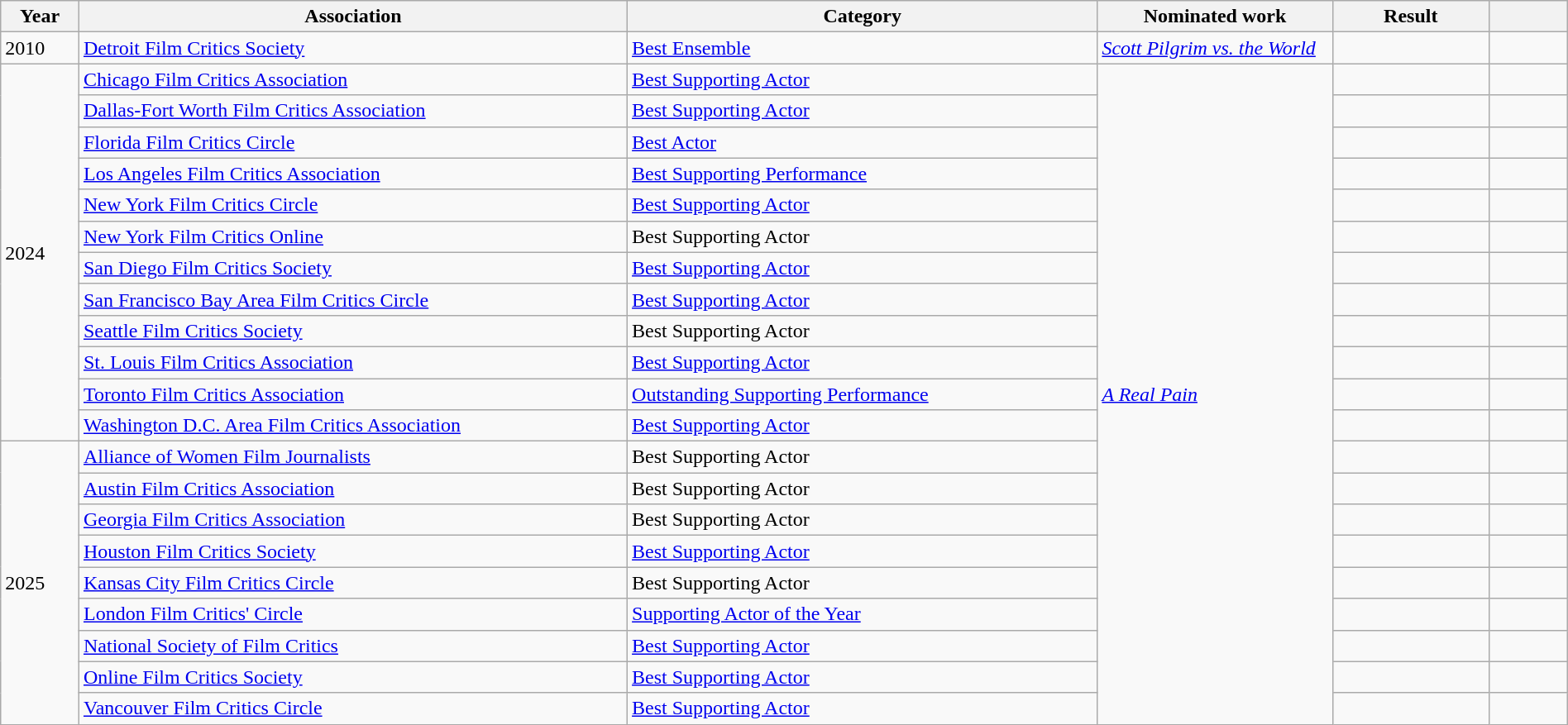<table class="wikitable plainrowheaders" style="width:100%;">
<tr>
<th style="width:5%;" scope="col">Year</th>
<th style="width:35%;" scope="col">Association</th>
<th style="width:30%;" scope="col">Category</th>
<th style="width:15%;" scope="col">Nominated work</th>
<th style="width:10%;" scope="col">Result</th>
<th style="width:5%;" scope="col"></th>
</tr>
<tr>
<td>2010</td>
<td><a href='#'>Detroit Film Critics Society</a></td>
<td><a href='#'>Best Ensemble</a></td>
<td><em><a href='#'>Scott Pilgrim vs. the World</a></em></td>
<td></td>
<td align="center"></td>
</tr>
<tr>
<td rowspan="12">2024</td>
<td><a href='#'>Chicago Film Critics Association</a></td>
<td><a href='#'>Best Supporting Actor</a></td>
<td rowspan="21"><em><a href='#'>A Real Pain</a></em></td>
<td></td>
<td align="center"></td>
</tr>
<tr>
<td><a href='#'>Dallas-Fort Worth Film Critics Association</a></td>
<td><a href='#'>Best Supporting Actor</a></td>
<td></td>
<td align="center"></td>
</tr>
<tr>
<td><a href='#'>Florida Film Critics Circle</a></td>
<td><a href='#'>Best Actor</a></td>
<td></td>
<td align="center"></td>
</tr>
<tr>
<td><a href='#'>Los Angeles Film Critics Association</a></td>
<td><a href='#'>Best Supporting Performance</a></td>
<td></td>
<td align="center"></td>
</tr>
<tr>
<td><a href='#'>New York Film Critics Circle</a></td>
<td><a href='#'>Best Supporting Actor</a></td>
<td></td>
<td align="center"></td>
</tr>
<tr>
<td><a href='#'>New York Film Critics Online</a></td>
<td>Best Supporting Actor</td>
<td></td>
<td align="center"></td>
</tr>
<tr>
<td><a href='#'>San Diego Film Critics Society</a></td>
<td><a href='#'>Best Supporting Actor</a></td>
<td></td>
<td align="center"></td>
</tr>
<tr>
<td><a href='#'>San Francisco Bay Area Film Critics Circle</a></td>
<td><a href='#'>Best Supporting Actor</a></td>
<td></td>
<td align="center"></td>
</tr>
<tr>
<td><a href='#'>Seattle Film Critics Society</a></td>
<td>Best Supporting Actor</td>
<td></td>
<td align="center"></td>
</tr>
<tr>
<td><a href='#'>St. Louis Film Critics Association</a></td>
<td><a href='#'>Best Supporting Actor</a></td>
<td></td>
<td align="center"></td>
</tr>
<tr>
<td><a href='#'>Toronto Film Critics Association</a></td>
<td><a href='#'>Outstanding Supporting Performance</a></td>
<td></td>
<td align="center"></td>
</tr>
<tr>
<td><a href='#'>Washington D.C. Area Film Critics Association</a></td>
<td><a href='#'>Best Supporting Actor</a></td>
<td></td>
<td align="center"></td>
</tr>
<tr>
<td rowspan="9">2025</td>
<td><a href='#'>Alliance of Women Film Journalists</a></td>
<td>Best Supporting Actor</td>
<td></td>
<td align="center"></td>
</tr>
<tr>
<td><a href='#'>Austin Film Critics Association</a></td>
<td>Best Supporting Actor</td>
<td></td>
<td align="center"></td>
</tr>
<tr>
<td><a href='#'>Georgia Film Critics Association</a></td>
<td>Best Supporting Actor</td>
<td></td>
<td style="text-align:center;"></td>
</tr>
<tr>
<td><a href='#'>Houston Film Critics Society</a></td>
<td><a href='#'>Best Supporting Actor</a></td>
<td></td>
<td align="center"></td>
</tr>
<tr>
<td><a href='#'>Kansas City Film Critics Circle</a></td>
<td>Best Supporting Actor</td>
<td></td>
<td align="center"></td>
</tr>
<tr>
<td><a href='#'>London Film Critics' Circle</a></td>
<td><a href='#'>Supporting Actor of the Year</a></td>
<td></td>
<td align="center"></td>
</tr>
<tr>
<td><a href='#'>National Society of Film Critics</a></td>
<td><a href='#'>Best Supporting Actor</a></td>
<td></td>
<td align="center"></td>
</tr>
<tr>
<td><a href='#'>Online Film Critics Society</a></td>
<td><a href='#'>Best Supporting Actor</a></td>
<td></td>
<td align="center"></td>
</tr>
<tr>
<td><a href='#'>Vancouver Film Critics Circle</a></td>
<td><a href='#'>Best Supporting Actor</a></td>
<td></td>
<td align="center"></td>
</tr>
</table>
